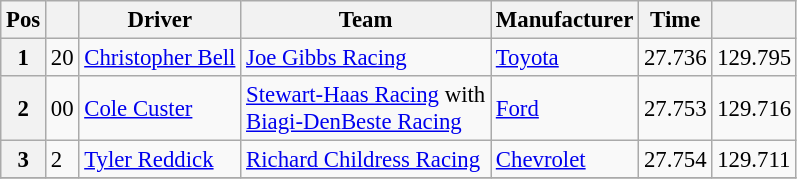<table class="wikitable" style="font-size:95%">
<tr>
<th>Pos</th>
<th></th>
<th>Driver</th>
<th>Team</th>
<th>Manufacturer</th>
<th>Time</th>
<th></th>
</tr>
<tr>
<th>1</th>
<td>20</td>
<td><a href='#'>Christopher Bell</a></td>
<td><a href='#'>Joe Gibbs Racing</a></td>
<td><a href='#'>Toyota</a></td>
<td>27.736</td>
<td>129.795</td>
</tr>
<tr>
<th>2</th>
<td>00</td>
<td><a href='#'>Cole Custer</a></td>
<td><a href='#'>Stewart-Haas Racing</a> with <br> <a href='#'>Biagi-DenBeste Racing</a></td>
<td><a href='#'>Ford</a></td>
<td>27.753</td>
<td>129.716</td>
</tr>
<tr>
<th>3</th>
<td>2</td>
<td><a href='#'>Tyler Reddick</a></td>
<td><a href='#'>Richard Childress Racing</a></td>
<td><a href='#'>Chevrolet</a></td>
<td>27.754</td>
<td>129.711</td>
</tr>
<tr>
</tr>
</table>
